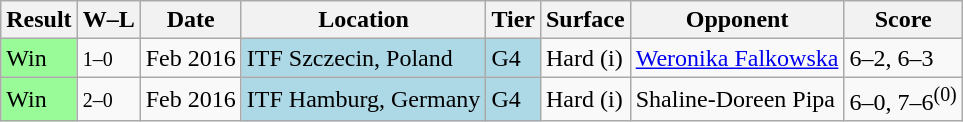<table class="sortable wikitable">
<tr>
<th>Result</th>
<th class="unsortable">W–L</th>
<th>Date</th>
<th>Location</th>
<th>Tier</th>
<th>Surface</th>
<th>Opponent</th>
<th class="unsortable">Score</th>
</tr>
<tr>
<td bgcolor=98fb98>Win</td>
<td><small>1–0</small></td>
<td>Feb 2016</td>
<td bgcolor=lightblue>ITF Szczecin, Poland</td>
<td bgcolor=lightblue>G4</td>
<td>Hard (i)</td>
<td> <a href='#'>Weronika Falkowska</a></td>
<td>6–2, 6–3</td>
</tr>
<tr>
<td bgcolor=98fb98>Win</td>
<td><small>2–0</small></td>
<td>Feb 2016</td>
<td bgcolor=lightblue>ITF Hamburg, Germany</td>
<td bgcolor=lightblue>G4</td>
<td>Hard (i)</td>
<td> Shaline-Doreen Pipa</td>
<td>6–0, 7–6<sup>(0)</sup></td>
</tr>
</table>
